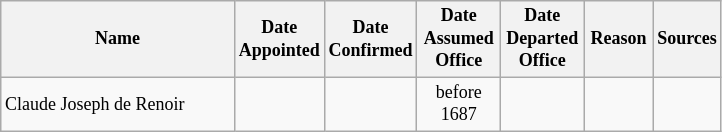<table class="wikitable">
<tr style="font-size: 75%;">
<th style="width: 150px;">Name</th>
<th style="width: 50px;">Date Appointed</th>
<th style="width: 50px;">Date Confirmed</th>
<th style="width: 50px;">Date Assumed Office</th>
<th style="width: 50px;">Date Departed Office</th>
<th style="width: 40px;">Reason</th>
<th style="width: 30px;">Sources</th>
</tr>
<tr style="font-size: 75%;">
<td>Claude Joseph de Renoir</td>
<td style="text-align: center;"></td>
<td style="text-align: center;"></td>
<td style="text-align: center;">before 1687</td>
<td style="text-align: center;"></td>
<td style="text-align: center;"></td>
<td></td>
</tr>
</table>
